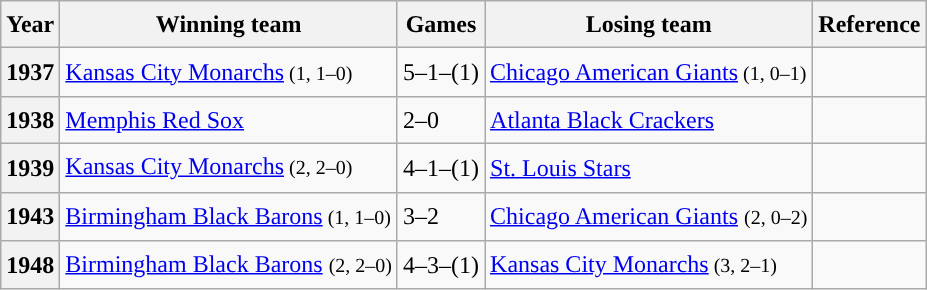<table class="wikitable sortable plainrowheaders" style="font-size:1.00em; line-height:1.5em;">
<tr>
<th scope="col">Year</th>
<th scope="col">Winning team</th>
<th scope="col">Games</th>
<th scope="col">Losing team</th>
<th scope="col">Reference</th>
</tr>
<tr>
<th scope="row" style="text-align:center">1937</th>
<td align="left"><a href='#'>Kansas City Monarchs</a><small> (1, 1–0)</small></td>
<td>5–1–(1)</td>
<td><a href='#'>Chicago American Giants</a><small> (1, 0–1)</small></td>
<td></td>
</tr>
<tr>
<th scope="row" style="text-align:center">1938</th>
<td align="left"><a href='#'>Memphis Red Sox</a></td>
<td>2–0</td>
<td><a href='#'>Atlanta Black Crackers</a></td>
<td></td>
</tr>
<tr>
<th scope="row" style="text-align:center">1939</th>
<td align="left"><a href='#'>Kansas City Monarchs</a><small> (2, 2–0)</small></td>
<td>4–1–(1)</td>
<td><a href='#'>St. Louis Stars</a></td>
<td></td>
</tr>
<tr>
<th scope="row" style="text-align:center">1943</th>
<td align="left"><a href='#'>Birmingham Black Barons</a><small> (1, 1–0)</small></td>
<td>3–2</td>
<td><a href='#'>Chicago American Giants</a> <small> (2, 0–2)</small></td>
<td></td>
</tr>
<tr>
<th scope="row" style="text-align:center">1948</th>
<td align="left"><a href='#'>Birmingham Black Barons</a> <small> (2, 2–0)</small></td>
<td>4–3–(1)</td>
<td><a href='#'>Kansas City Monarchs</a><small> (3, 2–1)</small></td>
<td></td>
</tr>
</table>
